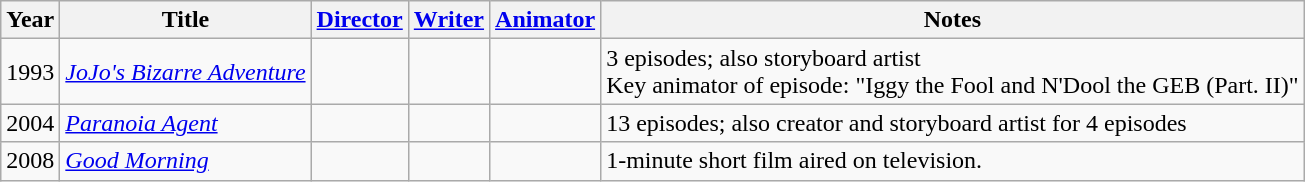<table class="wikitable sortable">
<tr>
<th scope=col>Year</th>
<th scope=col>Title</th>
<th scope=col><a href='#'>Director</a></th>
<th scope=col><a href='#'>Writer</a></th>
<th scope=col><a href='#'>Animator</a></th>
<th scope=col class=unsortable>Notes</th>
</tr>
<tr>
<td>1993</td>
<td><em><a href='#'>JoJo's Bizarre Adventure</a></em></td>
<td></td>
<td></td>
<td></td>
<td>3 episodes; also storyboard artist<br>Key animator of episode: "Iggy the Fool and N'Dool the GEB (Part. II)"</td>
</tr>
<tr>
<td>2004</td>
<td><em><a href='#'>Paranoia Agent</a></em></td>
<td></td>
<td></td>
<td></td>
<td>13 episodes; also creator and storyboard artist for 4 episodes</td>
</tr>
<tr>
<td>2008</td>
<td><em><a href='#'>Good Morning</a></em></td>
<td></td>
<td></td>
<td></td>
<td>1-minute short film aired on television.</td>
</tr>
</table>
